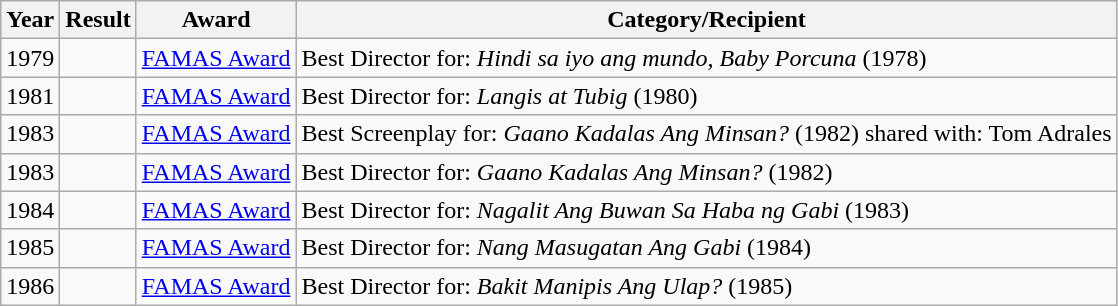<table class="wikitable">
<tr>
<th>Year</th>
<th>Result</th>
<th>Award</th>
<th>Category/Recipient</th>
</tr>
<tr>
<td>1979</td>
<td></td>
<td><a href='#'>FAMAS Award</a></td>
<td>Best Director for: <em>Hindi sa iyo ang mundo, Baby Porcuna</em> (1978)</td>
</tr>
<tr>
<td>1981</td>
<td></td>
<td><a href='#'>FAMAS Award</a></td>
<td>Best Director for: <em>Langis at Tubig</em> (1980)</td>
</tr>
<tr>
<td>1983</td>
<td></td>
<td><a href='#'>FAMAS Award</a></td>
<td>Best Screenplay for: <em>Gaano Kadalas Ang Minsan?</em> (1982) shared with: Tom Adrales</td>
</tr>
<tr>
<td>1983</td>
<td></td>
<td><a href='#'>FAMAS Award</a></td>
<td>Best Director for: <em>Gaano Kadalas Ang Minsan?</em> (1982)</td>
</tr>
<tr>
<td>1984</td>
<td></td>
<td><a href='#'>FAMAS Award</a></td>
<td>Best Director for: <em>Nagalit Ang Buwan Sa Haba ng Gabi</em> (1983)</td>
</tr>
<tr>
<td>1985</td>
<td></td>
<td><a href='#'>FAMAS Award</a></td>
<td>Best Director for: <em>Nang Masugatan Ang Gabi</em> (1984)</td>
</tr>
<tr>
<td>1986</td>
<td></td>
<td><a href='#'>FAMAS Award</a></td>
<td>Best Director for: <em>Bakit Manipis Ang Ulap?</em> (1985)</td>
</tr>
</table>
